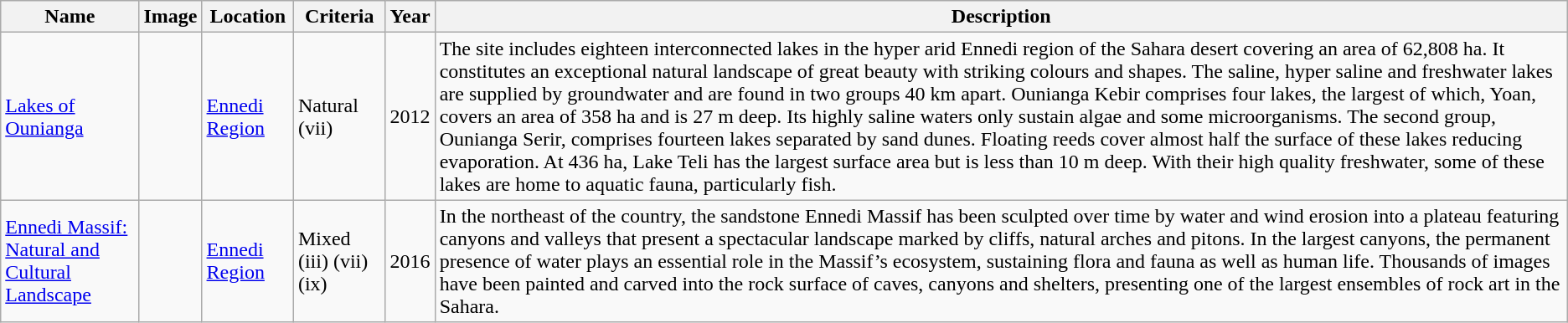<table class="wikitable sortable">
<tr>
<th>Name</th>
<th>Image</th>
<th>Location</th>
<th>Criteria</th>
<th>Year</th>
<th><strong>Description</strong></th>
</tr>
<tr>
<td><a href='#'>Lakes of Ounianga</a></td>
<td></td>
<td><a href='#'>Ennedi Region</a><br></td>
<td>Natural (vii)</td>
<td>2012</td>
<td>The site includes eighteen interconnected lakes in the hyper arid Ennedi region of the Sahara desert covering an area of 62,808 ha. It constitutes an exceptional natural landscape of great beauty with striking colours and shapes. The saline, hyper saline and freshwater lakes are supplied by groundwater and are found in two groups 40 km apart. Ounianga Kebir comprises four lakes, the largest of which, Yoan, covers an area of 358 ha and is 27 m deep. Its highly saline waters only sustain algae and some microorganisms. The second group, Ounianga Serir, comprises fourteen lakes separated by sand dunes. Floating reeds cover almost half the surface of these lakes reducing evaporation. At 436 ha, Lake Teli has the largest surface area but is less than 10 m deep. With their high quality freshwater, some of these lakes are home to aquatic fauna, particularly fish.</td>
</tr>
<tr>
<td><a href='#'>Ennedi Massif: Natural and Cultural Landscape</a></td>
<td></td>
<td><a href='#'>Ennedi Region</a><br></td>
<td>Mixed (iii) (vii) (ix)</td>
<td>2016</td>
<td>In the northeast of the country, the sandstone Ennedi Massif has been sculpted over time by water and wind erosion into a plateau featuring canyons and valleys that present a spectacular landscape marked by cliffs, natural arches and pitons. In the largest canyons, the permanent presence of water plays an essential role in the Massif’s ecosystem, sustaining flora and fauna as well as human life. Thousands of images have been painted and carved into the rock surface of caves, canyons and shelters, presenting one of the largest ensembles of rock art in the Sahara.</td>
</tr>
</table>
